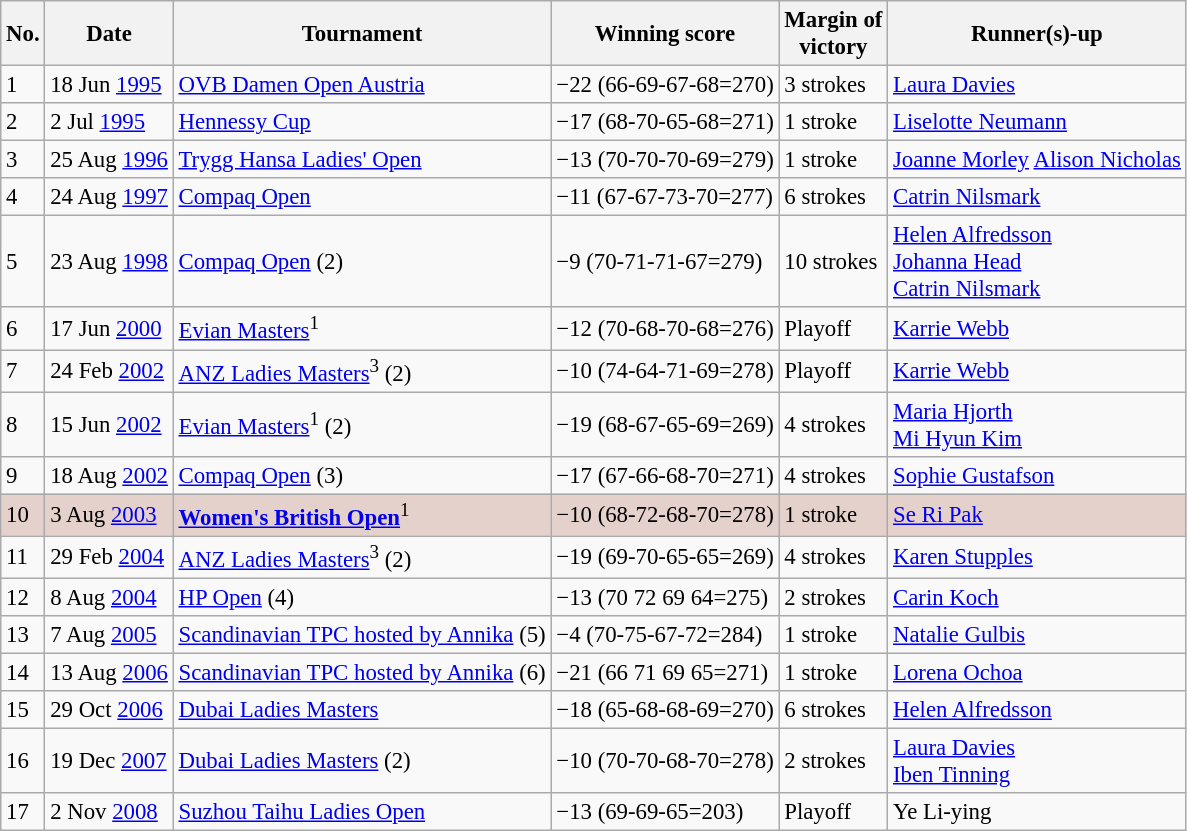<table class="wikitable" style="font-size:95%;">
<tr>
<th>No.</th>
<th>Date</th>
<th>Tournament</th>
<th>Winning score</th>
<th>Margin of<br>victory</th>
<th>Runner(s)-up</th>
</tr>
<tr>
<td>1</td>
<td>18 Jun <a href='#'>1995</a></td>
<td><a href='#'>OVB Damen Open Austria</a></td>
<td>−22 (66-69-67-68=270)</td>
<td>3 strokes</td>
<td> <a href='#'>Laura Davies</a></td>
</tr>
<tr>
<td>2</td>
<td>2 Jul <a href='#'>1995</a></td>
<td><a href='#'>Hennessy Cup</a></td>
<td>−17 (68-70-65-68=271)</td>
<td>1 stroke</td>
<td> <a href='#'>Liselotte Neumann</a></td>
</tr>
<tr>
<td>3</td>
<td>25 Aug <a href='#'>1996</a></td>
<td><a href='#'>Trygg Hansa Ladies' Open</a></td>
<td>−13 (70-70-70-69=279)</td>
<td>1 stroke</td>
<td> <a href='#'>Joanne Morley</a>  <a href='#'>Alison Nicholas</a></td>
</tr>
<tr>
<td>4</td>
<td>24 Aug <a href='#'>1997</a></td>
<td><a href='#'>Compaq Open</a></td>
<td>−11 (67-67-73-70=277)</td>
<td>6 strokes</td>
<td> <a href='#'>Catrin Nilsmark</a></td>
</tr>
<tr>
<td>5</td>
<td>23 Aug <a href='#'>1998</a></td>
<td><a href='#'>Compaq Open</a> (2)</td>
<td>−9 (70-71-71-67=279)</td>
<td>10 strokes</td>
<td> <a href='#'>Helen Alfredsson</a> <br>  <a href='#'>Johanna Head</a> <br>  <a href='#'>Catrin Nilsmark</a></td>
</tr>
<tr>
<td>6</td>
<td>17 Jun <a href='#'>2000</a></td>
<td><a href='#'>Evian Masters</a><sup>1</sup></td>
<td>−12 (70-68-70-68=276)</td>
<td>Playoff</td>
<td> <a href='#'>Karrie Webb</a></td>
</tr>
<tr>
<td>7</td>
<td>24 Feb <a href='#'>2002</a></td>
<td><a href='#'>ANZ Ladies Masters</a><sup>3</sup> (2)</td>
<td>−10 (74-64-71-69=278)</td>
<td>Playoff</td>
<td> <a href='#'>Karrie Webb</a></td>
</tr>
<tr>
<td>8</td>
<td>15 Jun <a href='#'>2002</a></td>
<td><a href='#'>Evian Masters</a><sup>1</sup> (2)</td>
<td>−19 (68-67-65-69=269)</td>
<td>4 strokes</td>
<td> <a href='#'>Maria Hjorth</a> <br>  <a href='#'>Mi Hyun Kim</a></td>
</tr>
<tr>
<td>9</td>
<td>18 Aug <a href='#'>2002</a></td>
<td><a href='#'>Compaq Open</a> (3)</td>
<td>−17 (67-66-68-70=271)</td>
<td>4 strokes</td>
<td> <a href='#'>Sophie Gustafson</a></td>
</tr>
<tr style="background:#e5d1cb;">
<td>10</td>
<td>3 Aug <a href='#'>2003</a></td>
<td><strong><a href='#'>Women's British Open</a></strong><sup>1</sup></td>
<td>−10 (68-72-68-70=278)</td>
<td>1 stroke</td>
<td> <a href='#'>Se Ri Pak</a></td>
</tr>
<tr>
<td>11</td>
<td>29 Feb <a href='#'>2004</a></td>
<td><a href='#'>ANZ Ladies Masters</a><sup>3</sup> (2)</td>
<td>−19 (69-70-65-65=269)</td>
<td>4 strokes</td>
<td> <a href='#'>Karen Stupples</a></td>
</tr>
<tr>
<td>12</td>
<td>8 Aug <a href='#'>2004</a></td>
<td><a href='#'>HP Open</a> (4)</td>
<td>−13 (70 72 69 64=275)</td>
<td>2 strokes</td>
<td> <a href='#'>Carin Koch</a></td>
</tr>
<tr>
<td>13</td>
<td>7 Aug <a href='#'>2005</a></td>
<td><a href='#'>Scandinavian TPC hosted by Annika</a> (5)</td>
<td>−4 (70-75-67-72=284)</td>
<td>1 stroke</td>
<td> <a href='#'>Natalie Gulbis</a></td>
</tr>
<tr>
<td>14</td>
<td>13 Aug <a href='#'>2006</a></td>
<td><a href='#'>Scandinavian TPC hosted by Annika</a> (6)</td>
<td>−21 (66 71 69 65=271)</td>
<td>1 stroke</td>
<td> <a href='#'>Lorena Ochoa</a></td>
</tr>
<tr>
<td>15</td>
<td>29 Oct <a href='#'>2006</a></td>
<td><a href='#'>Dubai Ladies Masters</a></td>
<td>−18 (65-68-68-69=270)</td>
<td>6 strokes</td>
<td> <a href='#'>Helen Alfredsson</a></td>
</tr>
<tr>
<td>16</td>
<td>19 Dec <a href='#'>2007</a></td>
<td><a href='#'>Dubai Ladies Masters</a> (2)</td>
<td>−10 (70-70-68-70=278)</td>
<td>2 strokes</td>
<td> <a href='#'>Laura Davies</a> <br>  <a href='#'>Iben Tinning</a></td>
</tr>
<tr>
<td>17</td>
<td>2 Nov <a href='#'>2008</a></td>
<td><a href='#'>Suzhou Taihu Ladies Open</a></td>
<td>−13 (69-69-65=203)</td>
<td>Playoff</td>
<td> Ye Li-ying</td>
</tr>
</table>
